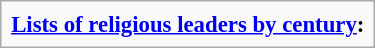<table class="infobox" style="font-size: 95%">
<tr>
<td><strong><a href='#'>Lists of religious leaders by century</a>:</strong><br></td>
</tr>
</table>
